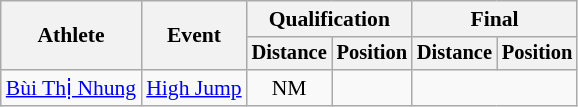<table class=wikitable style="font-size:90%">
<tr>
<th rowspan="2">Athlete</th>
<th rowspan="2">Event</th>
<th colspan="2">Qualification</th>
<th colspan="2">Final</th>
</tr>
<tr style="font-size:95%">
<th>Distance</th>
<th>Position</th>
<th>Distance</th>
<th>Position</th>
</tr>
<tr style=text-align:center>
<td style=text-align:left><a href='#'>Bùi Thị Nhung</a></td>
<td style=text-align:left rowspan=2><a href='#'>High Jump</a></td>
<td>NM</td>
<td></td>
</tr>
</table>
